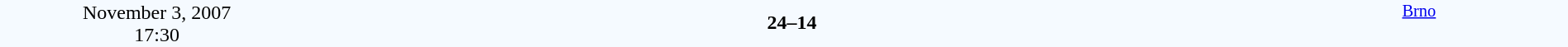<table style="width: 100%; background:#F5FAFF;" cellspacing="0">
<tr>
<td align=center rowspan=3 width=20%>November 3, 2007<br>17:30</td>
</tr>
<tr>
<td width=24% align=right></td>
<td align=center width=13%><strong>24–14</strong></td>
<td width=24%></td>
<td style=font-size:85% rowspan=3 valign=top align=center><a href='#'>Brno</a></td>
</tr>
<tr style=font-size:85%>
<td align=right></td>
<td align=center></td>
<td></td>
</tr>
</table>
